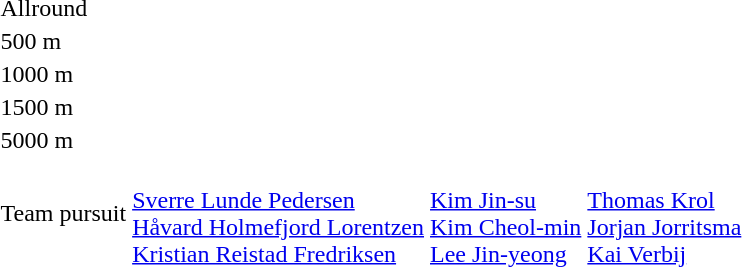<table>
<tr>
<td>Allround</td>
<td></td>
<td></td>
<td></td>
</tr>
<tr>
<td>500 m</td>
<td></td>
<td></td>
<td></td>
</tr>
<tr>
<td>1000 m</td>
<td></td>
<td></td>
<td></td>
</tr>
<tr>
<td>1500 m</td>
<td></td>
<td></td>
<td></td>
</tr>
<tr>
<td>5000 m</td>
<td></td>
<td></td>
<td></td>
</tr>
<tr>
<td>Team pursuit</td>
<td><br><a href='#'>Sverre Lunde Pedersen</a><br><a href='#'>Håvard Holmefjord Lorentzen</a><br><a href='#'>Kristian Reistad Fredriksen</a></td>
<td><br><a href='#'>Kim Jin-su</a><br><a href='#'>Kim Cheol-min</a><br><a href='#'>Lee Jin-yeong</a></td>
<td><br><a href='#'>Thomas Krol</a><br><a href='#'>Jorjan Jorritsma</a><br><a href='#'>Kai Verbij</a></td>
</tr>
</table>
